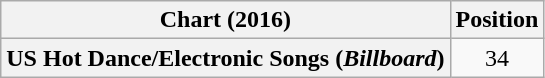<table class="wikitable plainrowheaders" style="text-align:center;">
<tr>
<th>Chart (2016)</th>
<th>Position</th>
</tr>
<tr>
<th scope="row">US Hot Dance/Electronic Songs (<em>Billboard</em>)</th>
<td>34</td>
</tr>
</table>
